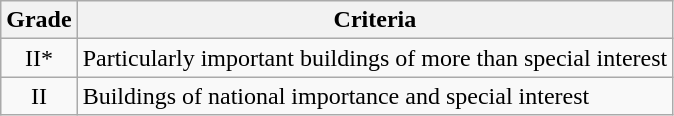<table class="wikitable">
<tr>
<th>Grade</th>
<th>Criteria</th>
</tr>
<tr>
<td align="center" >II*</td>
<td>Particularly important buildings of more than special interest</td>
</tr>
<tr>
<td align="center" >II</td>
<td>Buildings of national importance and special interest</td>
</tr>
</table>
